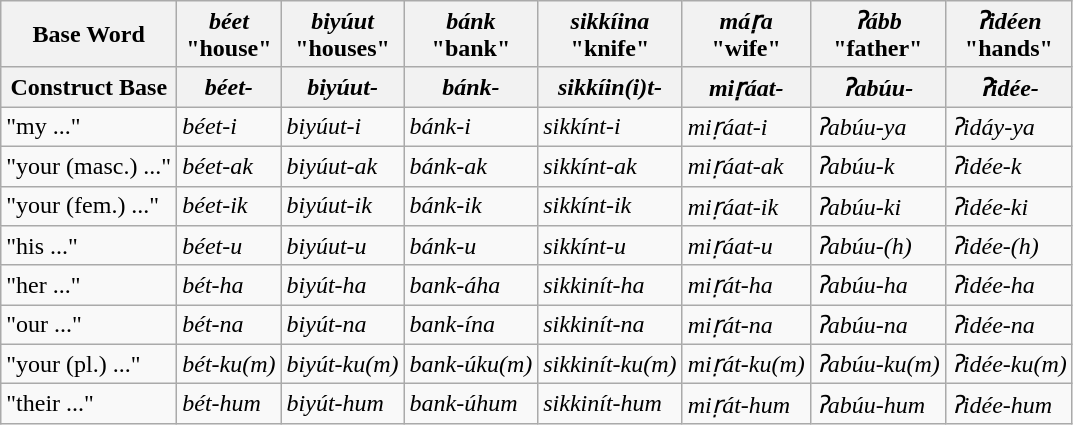<table class="wikitable" style="float: left;">
<tr>
<th>Base Word</th>
<th><em>béet</em><br>"house"</th>
<th><em>biyúut</em><br>"houses"</th>
<th><em>bánk</em><br>"bank"</th>
<th><em>sikkíina</em><br>"knife"</th>
<th><em>máṛa</em><br>"wife"</th>
<th><em>ʔább</em><br>"father"</th>
<th><em>ʔidéen</em><br>"hands"</th>
</tr>
<tr>
<th>Construct Base</th>
<th><em>béet-</em></th>
<th><em>biyúut-</em></th>
<th><em>bánk-</em></th>
<th><em>sikkíin(i)t-</em></th>
<th><em>miṛáat-</em></th>
<th><em>ʔabúu-</em></th>
<th><em>ʔidée-</em></th>
</tr>
<tr>
<td>"my ..."</td>
<td><em>béet-i</em></td>
<td><em>biyúut-i</em></td>
<td><em>bánk-i</em></td>
<td><em>sikkínt-i</em></td>
<td><em>miṛáat-i</em></td>
<td><em>ʔabúu-ya</em></td>
<td><em>ʔidáy-ya</em></td>
</tr>
<tr>
<td>"your (masc.) ..."</td>
<td><em>béet-ak</em></td>
<td><em>biyúut-ak</em></td>
<td><em>bánk-ak</em></td>
<td><em>sikkínt-ak</em></td>
<td><em>miṛáat-ak</em></td>
<td><em>ʔabúu-k</em></td>
<td><em>ʔidée-k</em></td>
</tr>
<tr>
<td>"your (fem.) ..."</td>
<td><em>béet-ik</em></td>
<td><em>biyúut-ik</em></td>
<td><em>bánk-ik</em></td>
<td><em>sikkínt-ik</em></td>
<td><em>miṛáat-ik</em></td>
<td><em>ʔabúu-ki</em></td>
<td><em>ʔidée-ki</em></td>
</tr>
<tr>
<td>"his ..."</td>
<td><em>béet-u</em></td>
<td><em>biyúut-u</em></td>
<td><em>bánk-u</em></td>
<td><em>sikkínt-u</em></td>
<td><em>miṛáat-u</em></td>
<td><em>ʔabúu-(h)</em></td>
<td><em>ʔidée-(h)</em></td>
</tr>
<tr>
<td>"her ..."</td>
<td><em>bét-ha</em></td>
<td><em>biyút-ha</em></td>
<td><em>bank-áha</em></td>
<td><em>sikkinít-ha</em></td>
<td><em>miṛát-ha</em></td>
<td><em>ʔabúu-ha</em></td>
<td><em>ʔidée-ha</em></td>
</tr>
<tr>
<td>"our ..."</td>
<td><em>bét-na</em></td>
<td><em>biyút-na</em></td>
<td><em>bank-ína</em></td>
<td><em>sikkinít-na</em></td>
<td><em>miṛát-na</em></td>
<td><em>ʔabúu-na</em></td>
<td><em>ʔidée-na</em></td>
</tr>
<tr>
<td>"your (pl.) ..."</td>
<td><em>bét-ku(m)</em></td>
<td><em>biyút-ku(m)</em></td>
<td><em>bank-úku(m)</em></td>
<td><em>sikkinít-ku(m)</em></td>
<td><em>miṛát-ku(m)</em></td>
<td><em>ʔabúu-ku(m)</em></td>
<td><em>ʔidée-ku(m)</em></td>
</tr>
<tr>
<td>"their ..."</td>
<td><em>bét-hum</em></td>
<td><em>biyút-hum</em></td>
<td><em>bank-úhum</em></td>
<td><em>sikkinít-hum</em></td>
<td><em>miṛát-hum</em></td>
<td><em>ʔabúu-hum</em></td>
<td><em>ʔidée-hum</em></td>
</tr>
</table>
